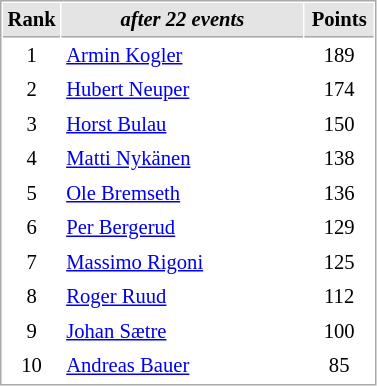<table cellspacing="1" cellpadding="3" style="border:1px solid #AAAAAA;font-size:86%">
<tr bgcolor="#E4E4E4">
<th style="border-bottom:1px solid #AAAAAA" width=10>Rank</th>
<th style="border-bottom:1px solid #AAAAAA" width=155><em>after 22 events</em></th>
<th style="border-bottom:1px solid #AAAAAA" width=40>Points</th>
</tr>
<tr>
<td align=center>1</td>
<td> <a href='#'>Armin Kogler</a></td>
<td align=center>189</td>
</tr>
<tr>
<td align=center>2</td>
<td> <a href='#'>Hubert Neuper</a></td>
<td align=center>174</td>
</tr>
<tr>
<td align=center>3</td>
<td> <a href='#'>Horst Bulau</a></td>
<td align=center>150</td>
</tr>
<tr>
<td align=center>4</td>
<td> <a href='#'>Matti Nykänen</a></td>
<td align=center>138</td>
</tr>
<tr>
<td align=center>5</td>
<td> <a href='#'>Ole Bremseth</a></td>
<td align=center>136</td>
</tr>
<tr>
<td align=center>6</td>
<td> <a href='#'>Per Bergerud</a></td>
<td align=center>129</td>
</tr>
<tr>
<td align=center>7</td>
<td> <a href='#'>Massimo Rigoni</a></td>
<td align=center>125</td>
</tr>
<tr>
<td align=center>8</td>
<td> <a href='#'>Roger Ruud</a></td>
<td align=center>112</td>
</tr>
<tr>
<td align=center>9</td>
<td> <a href='#'>Johan Sætre</a></td>
<td align=center>100</td>
</tr>
<tr>
<td align=center>10</td>
<td> <a href='#'>Andreas Bauer</a></td>
<td align=center>85</td>
</tr>
</table>
